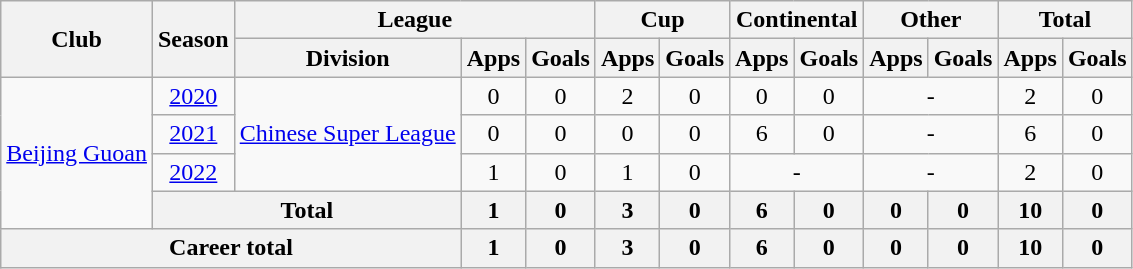<table class="wikitable" style="text-align: center">
<tr>
<th rowspan="2">Club</th>
<th rowspan="2">Season</th>
<th colspan="3">League</th>
<th colspan="2">Cup</th>
<th colspan="2">Continental</th>
<th colspan="2">Other</th>
<th colspan="2">Total</th>
</tr>
<tr>
<th>Division</th>
<th>Apps</th>
<th>Goals</th>
<th>Apps</th>
<th>Goals</th>
<th>Apps</th>
<th>Goals</th>
<th>Apps</th>
<th>Goals</th>
<th>Apps</th>
<th>Goals</th>
</tr>
<tr>
<td rowspan="4"><a href='#'>Beijing Guoan</a></td>
<td><a href='#'>2020</a></td>
<td rowspan="3"><a href='#'>Chinese Super League</a></td>
<td>0</td>
<td>0</td>
<td>2</td>
<td>0</td>
<td>0</td>
<td>0</td>
<td colspan="2">-</td>
<td>2</td>
<td>0</td>
</tr>
<tr>
<td><a href='#'>2021</a></td>
<td>0</td>
<td>0</td>
<td>0</td>
<td>0</td>
<td>6</td>
<td>0</td>
<td colspan="2">-</td>
<td>6</td>
<td>0</td>
</tr>
<tr>
<td><a href='#'>2022</a></td>
<td>1</td>
<td>0</td>
<td>1</td>
<td>0</td>
<td colspan="2">-</td>
<td colspan="2">-</td>
<td>2</td>
<td>0</td>
</tr>
<tr>
<th colspan=2>Total</th>
<th>1</th>
<th>0</th>
<th>3</th>
<th>0</th>
<th>6</th>
<th>0</th>
<th>0</th>
<th>0</th>
<th>10</th>
<th>0</th>
</tr>
<tr>
<th colspan=3>Career total</th>
<th>1</th>
<th>0</th>
<th>3</th>
<th>0</th>
<th>6</th>
<th>0</th>
<th>0</th>
<th>0</th>
<th>10</th>
<th>0</th>
</tr>
</table>
